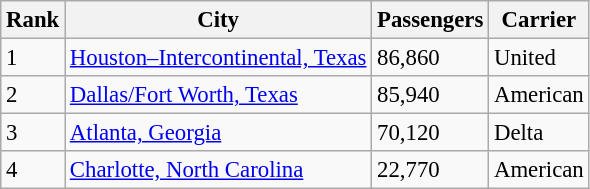<table class="wikitable sortable" style="font-size: 95%" width= align=>
<tr>
<th>Rank</th>
<th>City</th>
<th>Passengers</th>
<th>Carrier</th>
</tr>
<tr>
<td>1</td>
<td> <a href='#'>Houston–Intercontinental, Texas</a></td>
<td>86,860</td>
<td>United</td>
</tr>
<tr>
<td>2</td>
<td> <a href='#'>Dallas/Fort Worth, Texas</a></td>
<td>85,940</td>
<td>American</td>
</tr>
<tr>
<td>3</td>
<td> <a href='#'>Atlanta, Georgia</a></td>
<td>70,120</td>
<td>Delta</td>
</tr>
<tr>
<td>4</td>
<td> <a href='#'>Charlotte, North Carolina</a></td>
<td>22,770</td>
<td>American</td>
</tr>
</table>
